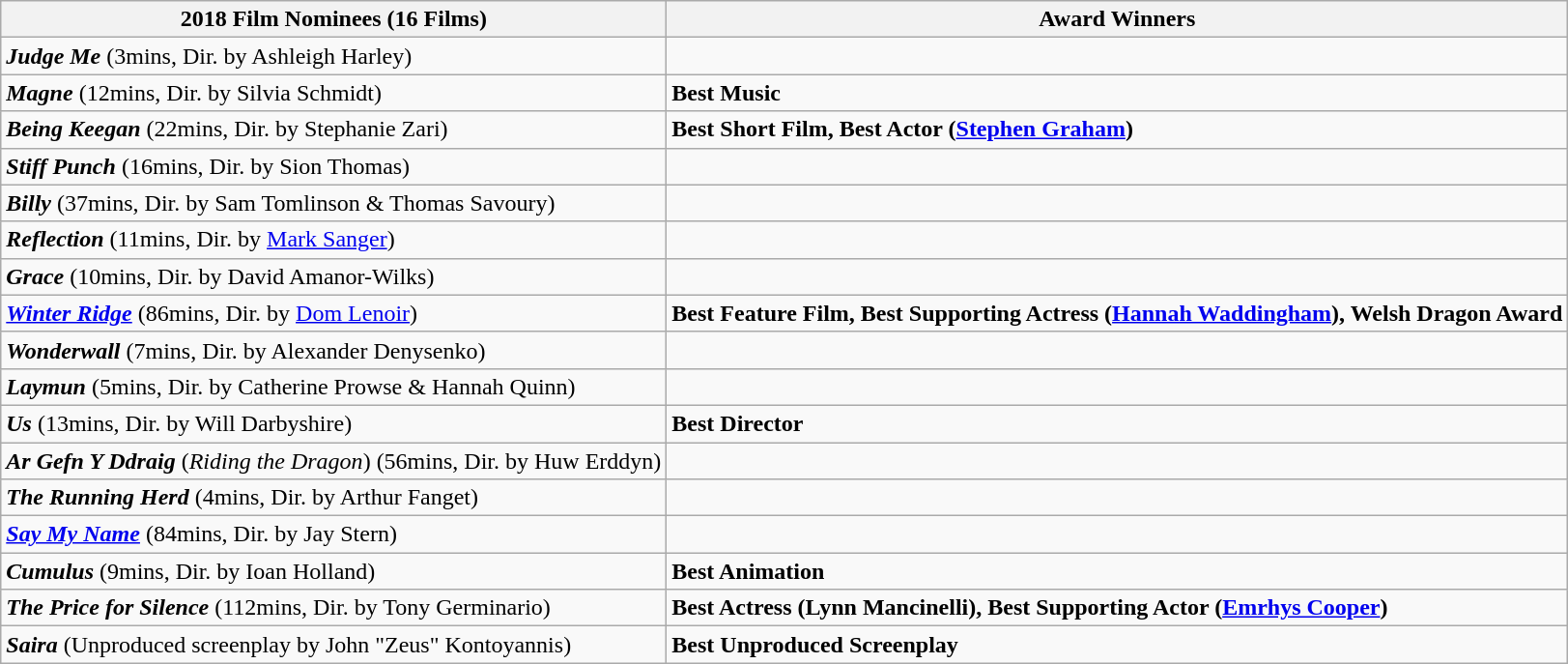<table class="wikitable mw-collapsible mw-collapsed">
<tr>
<th><strong>2018 Film Nominees (16 Films)</strong></th>
<th><strong>Award Winners</strong></th>
</tr>
<tr>
<td><strong><em>Judge Me</em></strong> (3mins, Dir. by Ashleigh Harley)</td>
<td></td>
</tr>
<tr>
<td><strong><em>Magne</em></strong> (12mins, Dir. by Silvia Schmidt)</td>
<td><strong>Best Music</strong></td>
</tr>
<tr>
<td><strong><em>Being Keegan</em></strong> (22mins, Dir. by Stephanie Zari)</td>
<td><strong>Best Short Film, Best Actor (<a href='#'>Stephen Graham</a>)</strong></td>
</tr>
<tr>
<td><strong><em>Stiff Punch</em></strong> (16mins, Dir. by Sion Thomas)</td>
<td></td>
</tr>
<tr>
<td><strong><em>Billy</em></strong> (37mins, Dir. by Sam Tomlinson & Thomas Savoury)</td>
<td></td>
</tr>
<tr>
<td><strong><em>Reflection</em></strong> (11mins, Dir. by <a href='#'>Mark Sanger</a>)</td>
<td></td>
</tr>
<tr>
<td><strong><em>Grace</em></strong> (10mins, Dir. by David Amanor-Wilks)</td>
<td></td>
</tr>
<tr>
<td><strong><em><a href='#'>Winter Ridge</a></em></strong> (86mins, Dir. by <a href='#'>Dom Lenoir</a>)</td>
<td><strong>Best Feature Film, Best Supporting Actress (<a href='#'>Hannah Waddingham</a>), Welsh Dragon Award</strong></td>
</tr>
<tr>
<td><strong><em>Wonderwall</em></strong> (7mins, Dir. by Alexander Denysenko)</td>
<td></td>
</tr>
<tr>
<td><strong><em>Laymun</em></strong> (5mins, Dir. by Catherine Prowse & Hannah Quinn)</td>
<td></td>
</tr>
<tr>
<td><strong><em>Us</em></strong> (13mins, Dir. by Will Darbyshire)</td>
<td><strong>Best Director</strong></td>
</tr>
<tr>
<td><strong><em>Ar Gefn Y Ddraig</em></strong> (<em>Riding the Dragon</em>) (56mins, Dir. by Huw Erddyn)</td>
<td></td>
</tr>
<tr>
<td><strong><em>The Running Herd</em></strong> (4mins, Dir. by Arthur Fanget)</td>
<td></td>
</tr>
<tr>
<td><strong><em><a href='#'>Say My Name</a></em></strong> (84mins, Dir. by Jay Stern)</td>
<td></td>
</tr>
<tr>
<td><strong><em>Cumulus</em></strong> (9mins, Dir. by Ioan Holland)</td>
<td><strong>Best Animation</strong></td>
</tr>
<tr>
<td><strong><em>The Price for Silence</em></strong> (112mins, Dir. by Tony Germinario)</td>
<td><strong>Best Actress (Lynn Mancinelli), Best Supporting Actor (<a href='#'>Emrhys Cooper</a>)</strong></td>
</tr>
<tr>
<td><strong><em>Saira</em></strong> (Unproduced screenplay by John "Zeus" Kontoyannis)</td>
<td><strong>Best Unproduced Screenplay</strong></td>
</tr>
</table>
